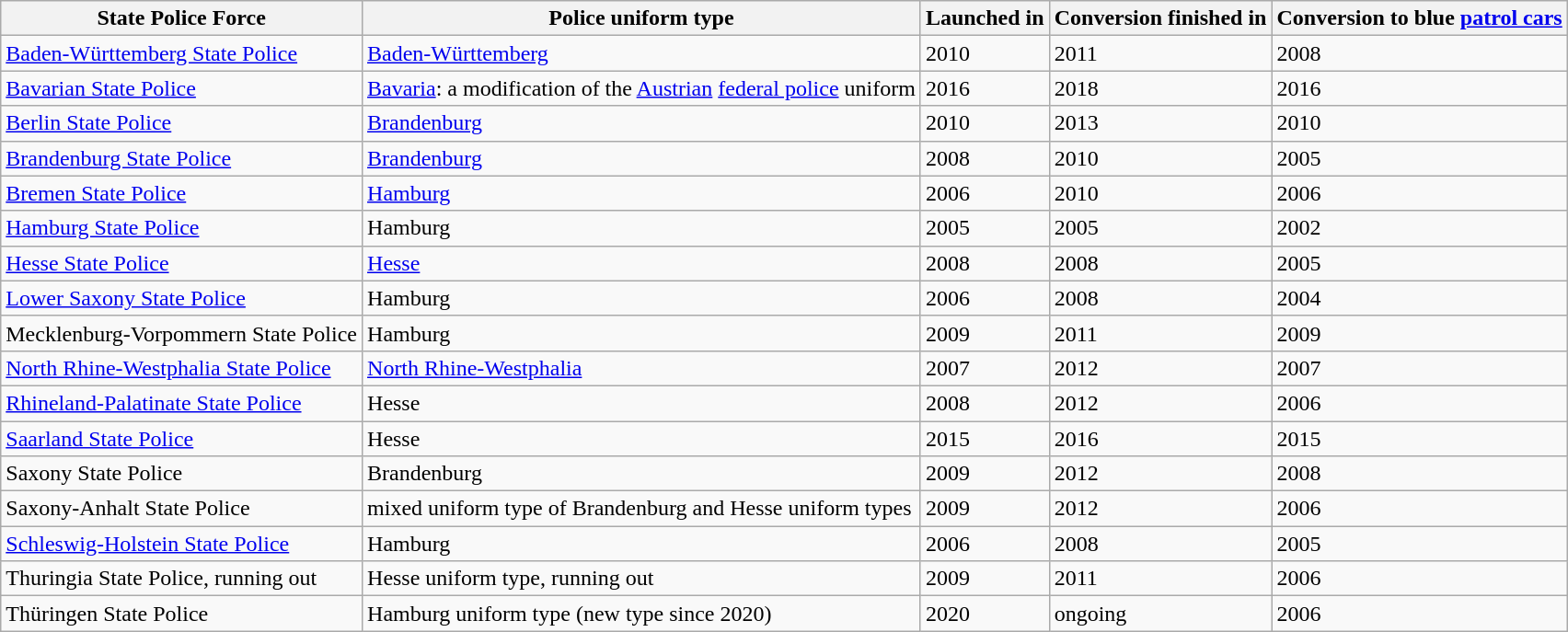<table class="wikitable sortable">
<tr>
<th>State Police Force</th>
<th>Police uniform type</th>
<th>Launched in</th>
<th>Conversion finished in</th>
<th>Conversion to blue <a href='#'>patrol cars</a></th>
</tr>
<tr>
<td><a href='#'>Baden-Württemberg State Police</a></td>
<td><a href='#'>Baden-Württemberg</a></td>
<td>2010</td>
<td>2011</td>
<td>2008</td>
</tr>
<tr>
<td><a href='#'>Bavarian State Police</a></td>
<td><a href='#'>Bavaria</a>: a modification of the <a href='#'>Austrian</a> <a href='#'>federal police</a> uniform</td>
<td>2016</td>
<td>2018</td>
<td>2016</td>
</tr>
<tr>
<td><a href='#'>Berlin State Police</a></td>
<td><a href='#'>Brandenburg</a></td>
<td>2010</td>
<td>2013</td>
<td>2010</td>
</tr>
<tr>
<td><a href='#'>Brandenburg State Police</a></td>
<td><a href='#'>Brandenburg</a></td>
<td>2008</td>
<td>2010</td>
<td>2005</td>
</tr>
<tr>
<td><a href='#'>Bremen State Police</a></td>
<td><a href='#'>Hamburg</a></td>
<td>2006</td>
<td>2010</td>
<td>2006</td>
</tr>
<tr>
<td><a href='#'>Hamburg State Police</a></td>
<td>Hamburg</td>
<td>2005</td>
<td>2005</td>
<td>2002</td>
</tr>
<tr>
<td><a href='#'>Hesse State Police</a></td>
<td><a href='#'>Hesse</a></td>
<td>2008</td>
<td>2008</td>
<td>2005</td>
</tr>
<tr>
<td><a href='#'>Lower Saxony State Police</a></td>
<td>Hamburg</td>
<td>2006</td>
<td>2008</td>
<td>2004</td>
</tr>
<tr>
<td>Mecklenburg-Vorpommern State Police</td>
<td>Hamburg</td>
<td>2009</td>
<td>2011</td>
<td>2009</td>
</tr>
<tr>
<td><a href='#'>North Rhine-Westphalia State Police</a></td>
<td><a href='#'>North Rhine-Westphalia</a></td>
<td>2007</td>
<td>2012</td>
<td>2007</td>
</tr>
<tr>
<td><a href='#'>Rhineland-Palatinate State Police</a></td>
<td>Hesse</td>
<td>2008</td>
<td>2012</td>
<td>2006</td>
</tr>
<tr>
<td><a href='#'>Saarland State Police</a></td>
<td>Hesse</td>
<td>2015</td>
<td>2016</td>
<td>2015</td>
</tr>
<tr>
<td>Saxony State Police</td>
<td>Brandenburg</td>
<td>2009</td>
<td>2012</td>
<td>2008</td>
</tr>
<tr>
<td>Saxony-Anhalt State Police</td>
<td>mixed uniform type of Brandenburg and Hesse uniform types</td>
<td>2009</td>
<td>2012</td>
<td>2006</td>
</tr>
<tr>
<td><a href='#'>Schleswig-Holstein State Police</a></td>
<td>Hamburg</td>
<td>2006</td>
<td>2008</td>
<td>2005</td>
</tr>
<tr>
<td>Thuringia State Police, running out</td>
<td>Hesse uniform type, running out</td>
<td>2009</td>
<td>2011</td>
<td>2006</td>
</tr>
<tr>
<td>Thüringen State Police</td>
<td>Hamburg uniform type (new type since 2020)</td>
<td>2020</td>
<td>ongoing</td>
<td>2006</td>
</tr>
</table>
